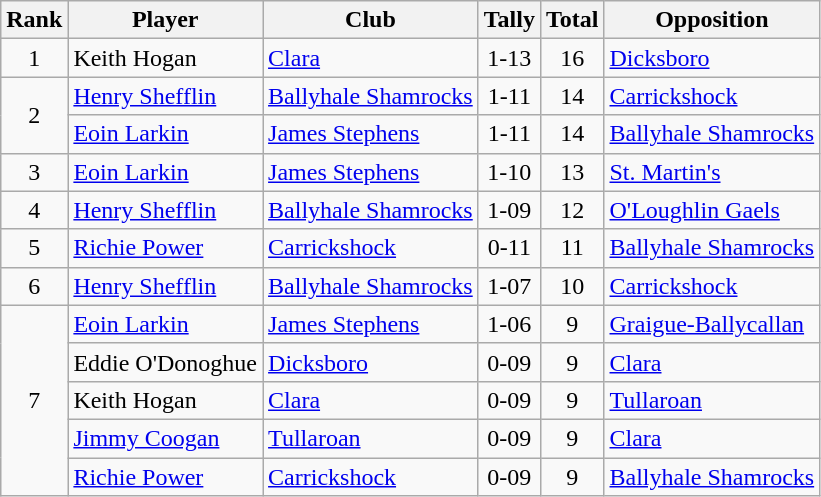<table class="wikitable">
<tr>
<th>Rank</th>
<th>Player</th>
<th>Club</th>
<th>Tally</th>
<th>Total</th>
<th>Opposition</th>
</tr>
<tr>
<td rowspan="1" style="text-align:center;">1</td>
<td>Keith Hogan</td>
<td><a href='#'>Clara</a></td>
<td align=center>1-13</td>
<td align=center>16</td>
<td><a href='#'>Dicksboro</a></td>
</tr>
<tr>
<td rowspan="2" style="text-align:center;">2</td>
<td><a href='#'>Henry Shefflin</a></td>
<td><a href='#'>Ballyhale Shamrocks</a></td>
<td align=center>1-11</td>
<td align=center>14</td>
<td><a href='#'>Carrickshock</a></td>
</tr>
<tr>
<td><a href='#'>Eoin Larkin</a></td>
<td><a href='#'>James Stephens</a></td>
<td align=center>1-11</td>
<td align=center>14</td>
<td><a href='#'>Ballyhale Shamrocks</a></td>
</tr>
<tr>
<td rowspan="1" style="text-align:center;">3</td>
<td><a href='#'>Eoin Larkin</a></td>
<td><a href='#'>James Stephens</a></td>
<td align=center>1-10</td>
<td align=center>13</td>
<td><a href='#'>St. Martin's</a></td>
</tr>
<tr>
<td rowspan="1" style="text-align:center;">4</td>
<td><a href='#'>Henry Shefflin</a></td>
<td><a href='#'>Ballyhale Shamrocks</a></td>
<td align=center>1-09</td>
<td align=center>12</td>
<td><a href='#'>O'Loughlin Gaels</a></td>
</tr>
<tr>
<td rowspan="1" style="text-align:center;">5</td>
<td><a href='#'>Richie Power</a></td>
<td><a href='#'>Carrickshock</a></td>
<td align=center>0-11</td>
<td align=center>11</td>
<td><a href='#'>Ballyhale Shamrocks</a></td>
</tr>
<tr>
<td rowspan="1" style="text-align:center;">6</td>
<td><a href='#'>Henry Shefflin</a></td>
<td><a href='#'>Ballyhale Shamrocks</a></td>
<td align=center>1-07</td>
<td align=center>10</td>
<td><a href='#'>Carrickshock</a></td>
</tr>
<tr>
<td rowspan="5" style="text-align:center;">7</td>
<td><a href='#'>Eoin Larkin</a></td>
<td><a href='#'>James Stephens</a></td>
<td align=center>1-06</td>
<td align=center>9</td>
<td><a href='#'>Graigue-Ballycallan</a></td>
</tr>
<tr>
<td>Eddie O'Donoghue</td>
<td><a href='#'>Dicksboro</a></td>
<td align=center>0-09</td>
<td align=center>9</td>
<td><a href='#'>Clara</a></td>
</tr>
<tr>
<td>Keith Hogan</td>
<td><a href='#'>Clara</a></td>
<td align=center>0-09</td>
<td align=center>9</td>
<td><a href='#'>Tullaroan</a></td>
</tr>
<tr>
<td><a href='#'>Jimmy Coogan</a></td>
<td><a href='#'>Tullaroan</a></td>
<td align=center>0-09</td>
<td align=center>9</td>
<td><a href='#'>Clara</a></td>
</tr>
<tr>
<td><a href='#'>Richie Power</a></td>
<td><a href='#'>Carrickshock</a></td>
<td align=center>0-09</td>
<td align=center>9</td>
<td><a href='#'>Ballyhale Shamrocks</a></td>
</tr>
</table>
